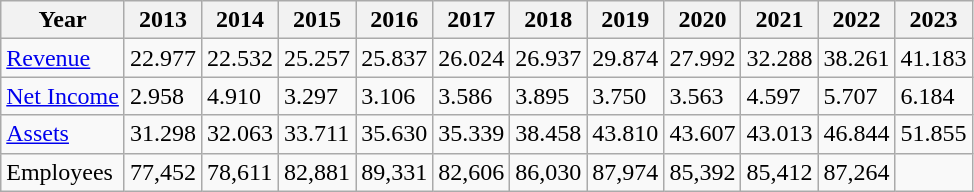<table class="wikitable">
<tr>
<th>Year</th>
<th>2013</th>
<th>2014</th>
<th>2015</th>
<th>2016</th>
<th>2017</th>
<th>2018</th>
<th>2019</th>
<th>2020</th>
<th>2021</th>
<th>2022</th>
<th>2023</th>
</tr>
<tr>
<td><a href='#'>Revenue</a></td>
<td>22.977</td>
<td>22.532</td>
<td>25.257</td>
<td>25.837</td>
<td>26.024</td>
<td>26.937</td>
<td>29.874</td>
<td>27.992</td>
<td>32.288</td>
<td>38.261</td>
<td>41.183</td>
</tr>
<tr>
<td><a href='#'>Net Income</a></td>
<td>2.958</td>
<td>4.910</td>
<td>3.297</td>
<td>3.106</td>
<td>3.586</td>
<td>3.895</td>
<td>3.750</td>
<td>3.563</td>
<td>4.597</td>
<td>5.707</td>
<td>6.184</td>
</tr>
<tr>
<td><a href='#'>Assets</a></td>
<td>31.298</td>
<td>32.063</td>
<td>33.711</td>
<td>35.630</td>
<td>35.339</td>
<td>38.458</td>
<td>43.810</td>
<td>43.607</td>
<td>43.013</td>
<td>46.844</td>
<td>51.855</td>
</tr>
<tr>
<td>Employees</td>
<td>77,452</td>
<td>78,611</td>
<td>82,881</td>
<td>89,331</td>
<td>82,606</td>
<td>86,030</td>
<td>87,974</td>
<td>85,392</td>
<td>85,412</td>
<td>87,264</td>
<td></td>
</tr>
</table>
